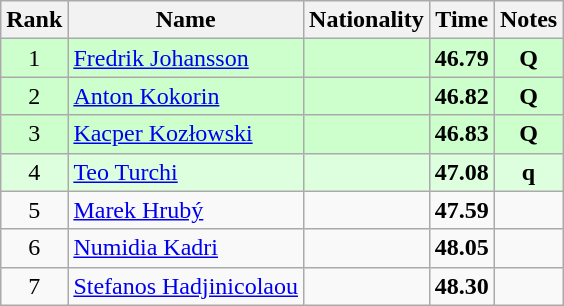<table class="wikitable sortable" style="text-align:center">
<tr>
<th>Rank</th>
<th>Name</th>
<th>Nationality</th>
<th>Time</th>
<th>Notes</th>
</tr>
<tr bgcolor=ccffcc>
<td>1</td>
<td align=left><a href='#'>Fredrik Johansson</a></td>
<td align=left></td>
<td><strong>46.79</strong></td>
<td><strong>Q</strong></td>
</tr>
<tr bgcolor=ccffcc>
<td>2</td>
<td align=left><a href='#'>Anton Kokorin</a></td>
<td align=left></td>
<td><strong>46.82</strong></td>
<td><strong>Q</strong></td>
</tr>
<tr bgcolor=ccffcc>
<td>3</td>
<td align=left><a href='#'>Kacper Kozłowski</a></td>
<td align=left></td>
<td><strong>46.83</strong></td>
<td><strong>Q</strong></td>
</tr>
<tr bgcolor=ddffdd>
<td>4</td>
<td align=left><a href='#'>Teo Turchi</a></td>
<td align=left></td>
<td><strong>47.08</strong></td>
<td><strong>q</strong></td>
</tr>
<tr>
<td>5</td>
<td align=left><a href='#'>Marek Hrubý</a></td>
<td align=left></td>
<td><strong>47.59</strong></td>
<td></td>
</tr>
<tr>
<td>6</td>
<td align=left><a href='#'>Numidia Kadri</a></td>
<td align=left></td>
<td><strong>48.05</strong></td>
<td></td>
</tr>
<tr>
<td>7</td>
<td align=left><a href='#'>Stefanos Hadjinicolaou</a></td>
<td align=left></td>
<td><strong>48.30</strong></td>
<td></td>
</tr>
</table>
